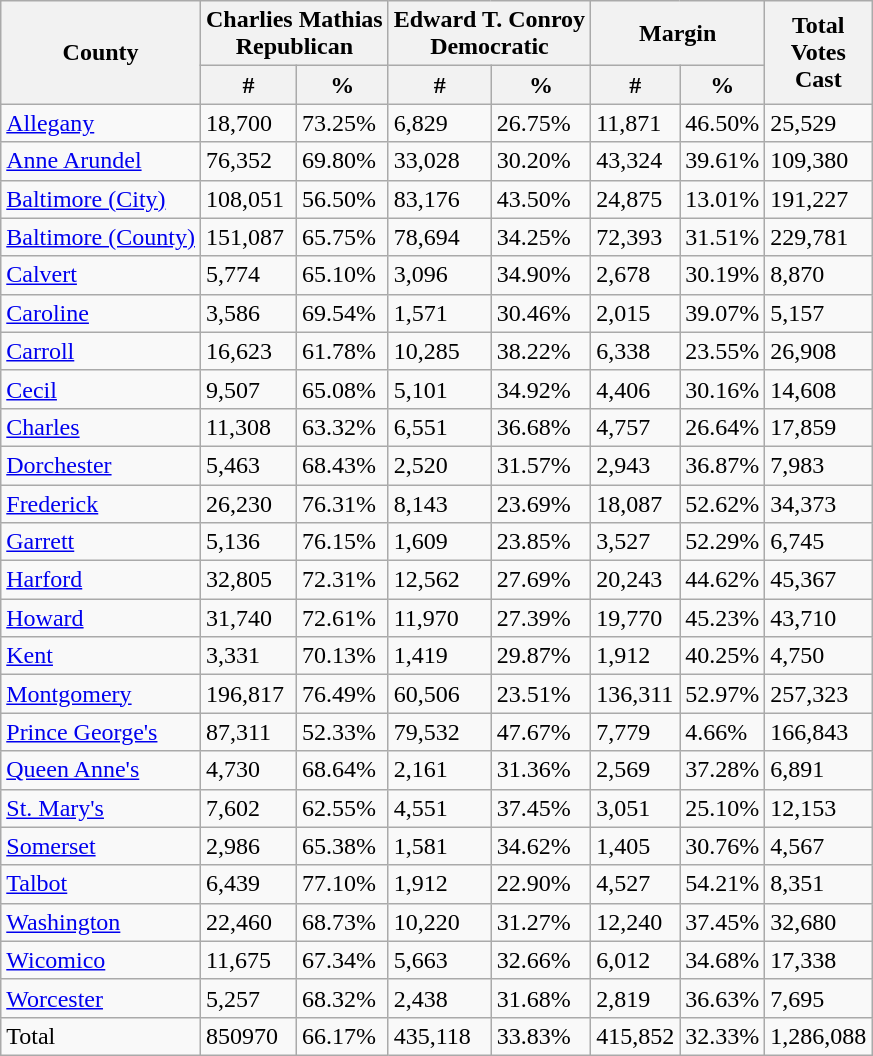<table class="wikitable sortable">
<tr>
<th rowspan="2">County</th>
<th colspan="2" >Charlies Mathias<br>Republican</th>
<th colspan="2" >Edward T. Conroy<br>Democratic</th>
<th colspan="2">Margin</th>
<th rowspan="2">Total<br>Votes<br>Cast</th>
</tr>
<tr>
<th>#</th>
<th>%</th>
<th>#</th>
<th>%</th>
<th>#</th>
<th>%</th>
</tr>
<tr>
<td><a href='#'>Allegany</a></td>
<td>18,700</td>
<td>73.25%</td>
<td>6,829</td>
<td>26.75%</td>
<td>11,871</td>
<td>46.50%</td>
<td>25,529</td>
</tr>
<tr>
<td><a href='#'>Anne Arundel</a></td>
<td>76,352</td>
<td>69.80%</td>
<td>33,028</td>
<td>30.20%</td>
<td>43,324</td>
<td>39.61%</td>
<td>109,380</td>
</tr>
<tr>
<td><a href='#'>Baltimore (City)</a></td>
<td>108,051</td>
<td>56.50%</td>
<td>83,176</td>
<td>43.50%</td>
<td>24,875</td>
<td>13.01%</td>
<td>191,227</td>
</tr>
<tr>
<td><a href='#'>Baltimore (County)</a></td>
<td>151,087</td>
<td>65.75%</td>
<td>78,694</td>
<td>34.25%</td>
<td>72,393</td>
<td>31.51%</td>
<td>229,781</td>
</tr>
<tr>
<td><a href='#'>Calvert</a></td>
<td>5,774</td>
<td>65.10%</td>
<td>3,096</td>
<td>34.90%</td>
<td>2,678</td>
<td>30.19%</td>
<td>8,870</td>
</tr>
<tr>
<td><a href='#'>Caroline</a></td>
<td>3,586</td>
<td>69.54%</td>
<td>1,571</td>
<td>30.46%</td>
<td>2,015</td>
<td>39.07%</td>
<td>5,157</td>
</tr>
<tr>
<td><a href='#'>Carroll</a></td>
<td>16,623</td>
<td>61.78%</td>
<td>10,285</td>
<td>38.22%</td>
<td>6,338</td>
<td>23.55%</td>
<td>26,908</td>
</tr>
<tr>
<td><a href='#'>Cecil</a></td>
<td>9,507</td>
<td>65.08%</td>
<td>5,101</td>
<td>34.92%</td>
<td>4,406</td>
<td>30.16%</td>
<td>14,608</td>
</tr>
<tr>
<td><a href='#'>Charles</a></td>
<td>11,308</td>
<td>63.32%</td>
<td>6,551</td>
<td>36.68%</td>
<td>4,757</td>
<td>26.64%</td>
<td>17,859</td>
</tr>
<tr>
<td><a href='#'>Dorchester</a></td>
<td>5,463</td>
<td>68.43%</td>
<td>2,520</td>
<td>31.57%</td>
<td>2,943</td>
<td>36.87%</td>
<td>7,983</td>
</tr>
<tr>
<td><a href='#'>Frederick</a></td>
<td>26,230</td>
<td>76.31%</td>
<td>8,143</td>
<td>23.69%</td>
<td>18,087</td>
<td>52.62%</td>
<td>34,373</td>
</tr>
<tr>
<td><a href='#'>Garrett</a></td>
<td>5,136</td>
<td>76.15%</td>
<td>1,609</td>
<td>23.85%</td>
<td>3,527</td>
<td>52.29%</td>
<td>6,745</td>
</tr>
<tr>
<td><a href='#'>Harford</a></td>
<td>32,805</td>
<td>72.31%</td>
<td>12,562</td>
<td>27.69%</td>
<td>20,243</td>
<td>44.62%</td>
<td>45,367</td>
</tr>
<tr>
<td><a href='#'>Howard</a></td>
<td>31,740</td>
<td>72.61%</td>
<td>11,970</td>
<td>27.39%</td>
<td>19,770</td>
<td>45.23%</td>
<td>43,710</td>
</tr>
<tr>
<td><a href='#'>Kent</a></td>
<td>3,331</td>
<td>70.13%</td>
<td>1,419</td>
<td>29.87%</td>
<td>1,912</td>
<td>40.25%</td>
<td>4,750</td>
</tr>
<tr>
<td><a href='#'>Montgomery</a></td>
<td>196,817</td>
<td>76.49%</td>
<td>60,506</td>
<td>23.51%</td>
<td>136,311</td>
<td>52.97%</td>
<td>257,323</td>
</tr>
<tr>
<td><a href='#'>Prince George's</a></td>
<td>87,311</td>
<td>52.33%</td>
<td>79,532</td>
<td>47.67%</td>
<td>7,779</td>
<td>4.66%</td>
<td>166,843</td>
</tr>
<tr>
<td><a href='#'>Queen Anne's</a></td>
<td>4,730</td>
<td>68.64%</td>
<td>2,161</td>
<td>31.36%</td>
<td>2,569</td>
<td>37.28%</td>
<td>6,891</td>
</tr>
<tr>
<td><a href='#'>St. Mary's</a></td>
<td>7,602</td>
<td>62.55%</td>
<td>4,551</td>
<td>37.45%</td>
<td>3,051</td>
<td>25.10%</td>
<td>12,153</td>
</tr>
<tr>
<td><a href='#'>Somerset</a></td>
<td>2,986</td>
<td>65.38%</td>
<td>1,581</td>
<td>34.62%</td>
<td>1,405</td>
<td>30.76%</td>
<td>4,567</td>
</tr>
<tr>
<td><a href='#'>Talbot</a></td>
<td>6,439</td>
<td>77.10%</td>
<td>1,912</td>
<td>22.90%</td>
<td>4,527</td>
<td>54.21%</td>
<td>8,351</td>
</tr>
<tr>
<td><a href='#'>Washington</a></td>
<td>22,460</td>
<td>68.73%</td>
<td>10,220</td>
<td>31.27%</td>
<td>12,240</td>
<td>37.45%</td>
<td>32,680</td>
</tr>
<tr>
<td><a href='#'>Wicomico</a></td>
<td>11,675</td>
<td>67.34%</td>
<td>5,663</td>
<td>32.66%</td>
<td>6,012</td>
<td>34.68%</td>
<td>17,338</td>
</tr>
<tr>
<td><a href='#'>Worcester</a></td>
<td>5,257</td>
<td>68.32%</td>
<td>2,438</td>
<td>31.68%</td>
<td>2,819</td>
<td>36.63%</td>
<td>7,695</td>
</tr>
<tr>
<td>Total</td>
<td>850970</td>
<td>66.17%</td>
<td>435,118</td>
<td>33.83%</td>
<td>415,852</td>
<td>32.33%</td>
<td>1,286,088</td>
</tr>
</table>
